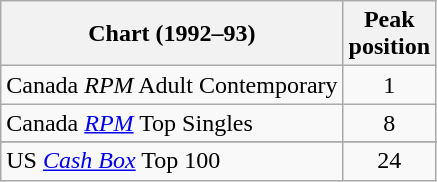<table class="wikitable sortable">
<tr>
<th>Chart (1992–93)</th>
<th>Peak<br>position</th>
</tr>
<tr>
<td>Canada <em>RPM</em> Adult Contemporary</td>
<td style="text-align:center;">1</td>
</tr>
<tr>
<td>Canada <em><a href='#'>RPM</a></em> Top Singles</td>
<td style="text-align:center;">8</td>
</tr>
<tr>
</tr>
<tr>
</tr>
<tr>
</tr>
<tr>
<td>US <a href='#'><em>Cash Box</em></a> Top 100</td>
<td align="center">24</td>
</tr>
</table>
